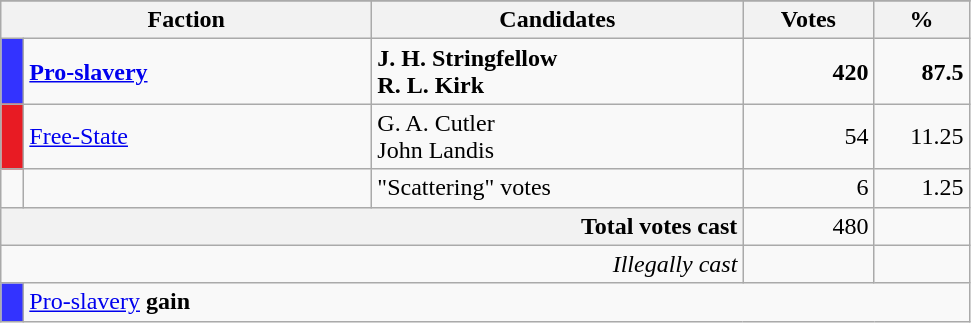<table class="wikitable plainrowheaders" style="text-align:center;">
<tr>
</tr>
<tr>
<th scope="col" colspan="2" style="width: 15em">Faction</th>
<th scope="col" style="width: 15em">Candidates</th>
<th scope="col" style="width: 5em">Votes</th>
<th scope="col" style="width: 3.5em">%</th>
</tr>
<tr>
<td style="width: 0.5em; background-color:#3333FF"></td>
<td style="text-align: left"><strong><a href='#'>Pro-slavery</a></strong></td>
<td style="text-align: left"><strong>J. H. Stringfellow</strong><br><strong>R. L. Kirk</strong></td>
<td style="text-align: right; margin-right: 0.5em"><strong>420</strong></td>
<td style="text-align: right; margin-right: 0.5em"><strong>87.5</strong></td>
</tr>
<tr>
<td style="width: 0.5em; background-color:#E81B23"></td>
<td style="text-align: left"><a href='#'>Free-State</a></td>
<td style="text-align: left">G. A. Cutler<br>John Landis</td>
<td style="text-align: right; margin-right: 0.5em">54</td>
<td style="text-align: right; margin-right: 0.5em">11.25</td>
</tr>
<tr>
<td style="width: 0.5em"></td>
<td style="text-align: left"></td>
<td style="text-align: left">"Scattering" votes</td>
<td style="text-align: right; margin-right: 0.5em">6</td>
<td style="text-align: right; margin-right: 0.5em">1.25</td>
</tr>
<tr>
<th colspan="3" style="text-align:right;">Total votes cast</th>
<td style="text-align:right;">480</td>
<td style="text-align:right;"></td>
</tr>
<tr>
<td colspan="3" style="text-align:right;"><em>Illegally cast</em></td>
<td style="text-align:right;"></td>
<td style="text-align:right;"></td>
</tr>
<tr>
<td style="width: 0.5em; background-color:#3333FF"></td>
<td colspan="4" style="text-align:left;"><a href='#'>Pro-slavery</a> <strong>gain</strong></td>
</tr>
</table>
